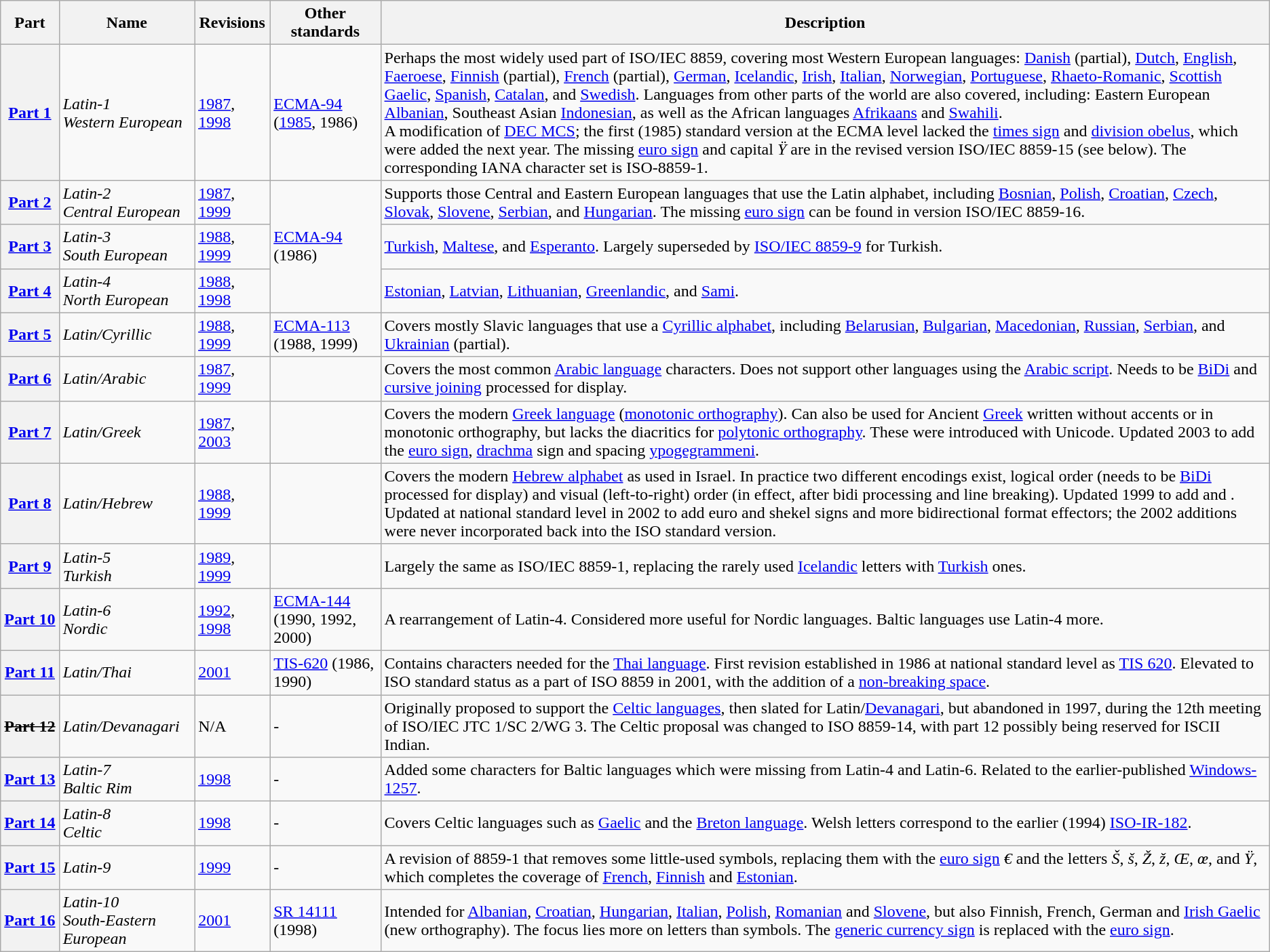<table class="wikitable">
<tr>
<th>Part</th>
<th>Name</th>
<th>Revisions</th>
<th>Other standards</th>
<th>Description</th>
</tr>
<tr>
<th><a href='#'>Part 1</a></th>
<td><em>Latin-1</em><br><em>Western European</em></td>
<td><a href='#'>1987</a>, <a href='#'>1998</a></td>
<td><a href='#'>ECMA-94</a> (<a href='#'>1985</a>, 1986)</td>
<td>Perhaps the most widely used part of ISO/IEC 8859, covering most Western European languages: <a href='#'>Danish</a> (partial), <a href='#'>Dutch</a>, <a href='#'>English</a>, <a href='#'>Faeroese</a>, <a href='#'>Finnish</a> (partial), <a href='#'>French</a> (partial), <a href='#'>German</a>, <a href='#'>Icelandic</a>, <a href='#'>Irish</a>, <a href='#'>Italian</a>, <a href='#'>Norwegian</a>, <a href='#'>Portuguese</a>, <a href='#'>Rhaeto-Romanic</a>, <a href='#'>Scottish Gaelic</a>, <a href='#'>Spanish</a>, <a href='#'>Catalan</a>, and <a href='#'>Swedish</a>. Languages from other parts of the world are also covered, including: Eastern European <a href='#'>Albanian</a>, Southeast Asian <a href='#'>Indonesian</a>, as well as the African languages <a href='#'>Afrikaans</a> and <a href='#'>Swahili</a>.<br>A modification of <a href='#'>DEC MCS</a>; the first (1985) standard version at the ECMA level lacked the <a href='#'>times sign</a> and <a href='#'>division obelus</a>, which were added the next year. The missing <a href='#'>euro sign</a> and capital <em>Ÿ</em> are in the revised version ISO/IEC 8859-15 (see below). The corresponding IANA character set is ISO-8859-1.</td>
</tr>
<tr>
<th><a href='#'>Part 2</a></th>
<td><em>Latin-2</em> <br><em>Central European</em></td>
<td><a href='#'>1987</a>, <a href='#'>1999</a></td>
<td rowspan=3><a href='#'>ECMA-94</a> (1986)</td>
<td>Supports those Central and Eastern European languages that use the Latin alphabet, including <a href='#'>Bosnian</a>, <a href='#'>Polish</a>, <a href='#'>Croatian</a>, <a href='#'>Czech</a>, <a href='#'>Slovak</a>, <a href='#'>Slovene</a>, <a href='#'>Serbian</a>, and <a href='#'>Hungarian</a>. The missing <a href='#'>euro sign</a> can be found in version ISO/IEC 8859-16.</td>
</tr>
<tr>
<th><a href='#'>Part 3</a></th>
<td><em>Latin-3</em><br><em>South European</em></td>
<td><a href='#'>1988</a>, <a href='#'>1999</a></td>
<td><a href='#'>Turkish</a>, <a href='#'>Maltese</a>, and <a href='#'>Esperanto</a>. Largely superseded by <a href='#'>ISO/IEC 8859-9</a> for Turkish.</td>
</tr>
<tr>
<th><a href='#'>Part 4</a></th>
<td><em>Latin-4</em><br><em>North European</em></td>
<td><a href='#'>1988</a>, <a href='#'>1998</a></td>
<td><a href='#'>Estonian</a>, <a href='#'>Latvian</a>, <a href='#'>Lithuanian</a>, <a href='#'>Greenlandic</a>, and <a href='#'>Sami</a>.</td>
</tr>
<tr>
<th><a href='#'>Part 5</a></th>
<td><em>Latin/Cyrillic</em></td>
<td><a href='#'>1988</a>, <a href='#'>1999</a></td>
<td><a href='#'>ECMA-113</a> (1988, 1999)</td>
<td>Covers mostly Slavic languages that use a <a href='#'>Cyrillic alphabet</a>, including <a href='#'>Belarusian</a>, <a href='#'>Bulgarian</a>, <a href='#'>Macedonian</a>, <a href='#'>Russian</a>, <a href='#'>Serbian</a>, and <a href='#'>Ukrainian</a> (partial).</td>
</tr>
<tr>
<th><a href='#'>Part 6</a></th>
<td><em>Latin/Arabic</em></td>
<td><a href='#'>1987</a>, <a href='#'>1999</a></td>
<td></td>
<td>Covers the most common <a href='#'>Arabic language</a> characters. Does not support other languages using the <a href='#'>Arabic script</a>. Needs to be <a href='#'>BiDi</a> and <a href='#'>cursive joining</a> processed for display.</td>
</tr>
<tr>
<th><a href='#'>Part 7</a></th>
<td><em>Latin/Greek</em></td>
<td><a href='#'>1987</a>, <a href='#'>2003</a></td>
<td></td>
<td>Covers the modern <a href='#'>Greek language</a> (<a href='#'>monotonic orthography</a>). Can also be used for Ancient <a href='#'>Greek</a> written without accents or in monotonic orthography, but lacks the diacritics for <a href='#'>polytonic orthography</a>. These were introduced with Unicode. Updated 2003 to add the <a href='#'>euro sign</a>, <a href='#'>drachma</a> sign and spacing <a href='#'>ypogegrammeni</a>.</td>
</tr>
<tr>
<th><a href='#'>Part 8</a></th>
<td><em>Latin/Hebrew</em></td>
<td><a href='#'>1988</a>, <a href='#'>1999</a></td>
<td></td>
<td>Covers the modern <a href='#'>Hebrew alphabet</a> as used in Israel. In practice two different encodings exist, logical order (needs to be <a href='#'>BiDi</a> processed for display) and visual (left-to-right) order (in effect, after bidi processing and line breaking). Updated 1999 to add  and . Updated at national standard level in 2002 to add euro and shekel signs and more bidirectional format effectors; the 2002 additions were never incorporated back into the ISO standard version.</td>
</tr>
<tr>
<th><a href='#'>Part 9</a></th>
<td><em>Latin-5</em><br><em>Turkish</em></td>
<td><a href='#'>1989</a>, <a href='#'>1999</a></td>
<td></td>
<td>Largely the same as ISO/IEC 8859-1, replacing the rarely used <a href='#'>Icelandic</a> letters with <a href='#'>Turkish</a> ones.</td>
</tr>
<tr>
<th><a href='#'>Part 10</a></th>
<td><em>Latin-6</em> <br><em>Nordic</em></td>
<td><a href='#'>1992</a>, <a href='#'>1998</a></td>
<td><a href='#'>ECMA-144</a> (1990, 1992, 2000)</td>
<td>A rearrangement of Latin-4. Considered more useful for Nordic languages. Baltic languages use Latin-4 more.</td>
</tr>
<tr>
<th><a href='#'>Part 11</a></th>
<td><em>Latin/Thai</em></td>
<td><a href='#'>2001</a></td>
<td><a href='#'>TIS-620</a> (1986, 1990)</td>
<td>Contains characters needed for the <a href='#'>Thai language</a>. First revision established in 1986 at national standard level as <a href='#'>TIS 620</a>. Elevated to ISO standard status as a part of ISO 8859 in 2001, with the addition of a <a href='#'>non-breaking space</a>.</td>
</tr>
<tr>
<th><s>Part 12</s></th>
<td><em>Latin/Devanagari</em></td>
<td>N/A</td>
<td>-</td>
<td>Originally proposed to support the <a href='#'>Celtic languages</a>, then slated for Latin/<a href='#'>Devanagari</a>, but abandoned in 1997, during the 12th meeting of ISO/IEC JTC 1/SC 2/WG 3. The Celtic proposal was changed to ISO 8859-14, with part 12 possibly being reserved for ISCII Indian.</td>
</tr>
<tr>
<th><a href='#'>Part 13</a></th>
<td><em>Latin-7</em> <br><em>Baltic Rim</em></td>
<td><a href='#'>1998</a></td>
<td>-</td>
<td>Added some characters for Baltic languages which were missing from Latin-4 and Latin-6. Related to the earlier-published <a href='#'>Windows-1257</a>.</td>
</tr>
<tr>
<th><a href='#'>Part 14</a></th>
<td><em>Latin-8</em> <br><em>Celtic</em></td>
<td><a href='#'>1998</a></td>
<td>-</td>
<td>Covers Celtic languages such as <a href='#'>Gaelic</a> and the <a href='#'>Breton language</a>. Welsh letters correspond to the earlier (1994) <a href='#'>ISO-IR-182</a>.</td>
</tr>
<tr>
<th><a href='#'>Part 15</a></th>
<td><em>Latin-9</em></td>
<td><a href='#'>1999</a></td>
<td>-</td>
<td>A revision of 8859-1 that removes some little-used symbols, replacing them with the <a href='#'>euro sign</a> <em>€</em> and the letters <em>Š</em>, <em>š</em>, <em>Ž</em>, <em>ž</em>, <em>Œ</em>, <em>œ</em>, and <em>Ÿ</em>, which completes the coverage of <a href='#'>French</a>, <a href='#'>Finnish</a> and <a href='#'>Estonian</a>.</td>
</tr>
<tr>
<th><a href='#'>Part 16</a></th>
<td><em>Latin-10</em> <br><em>South-Eastern European</em></td>
<td><a href='#'>2001</a></td>
<td><a href='#'>SR 14111</a> (1998)</td>
<td>Intended for <a href='#'>Albanian</a>, <a href='#'>Croatian</a>, <a href='#'>Hungarian</a>, <a href='#'>Italian</a>, <a href='#'>Polish</a>, <a href='#'>Romanian</a> and <a href='#'>Slovene</a>, but also Finnish, French, German and <a href='#'>Irish Gaelic</a> (new orthography). The focus lies more on letters than symbols. The <a href='#'>generic currency sign</a> is replaced with the <a href='#'>euro sign</a>.</td>
</tr>
</table>
